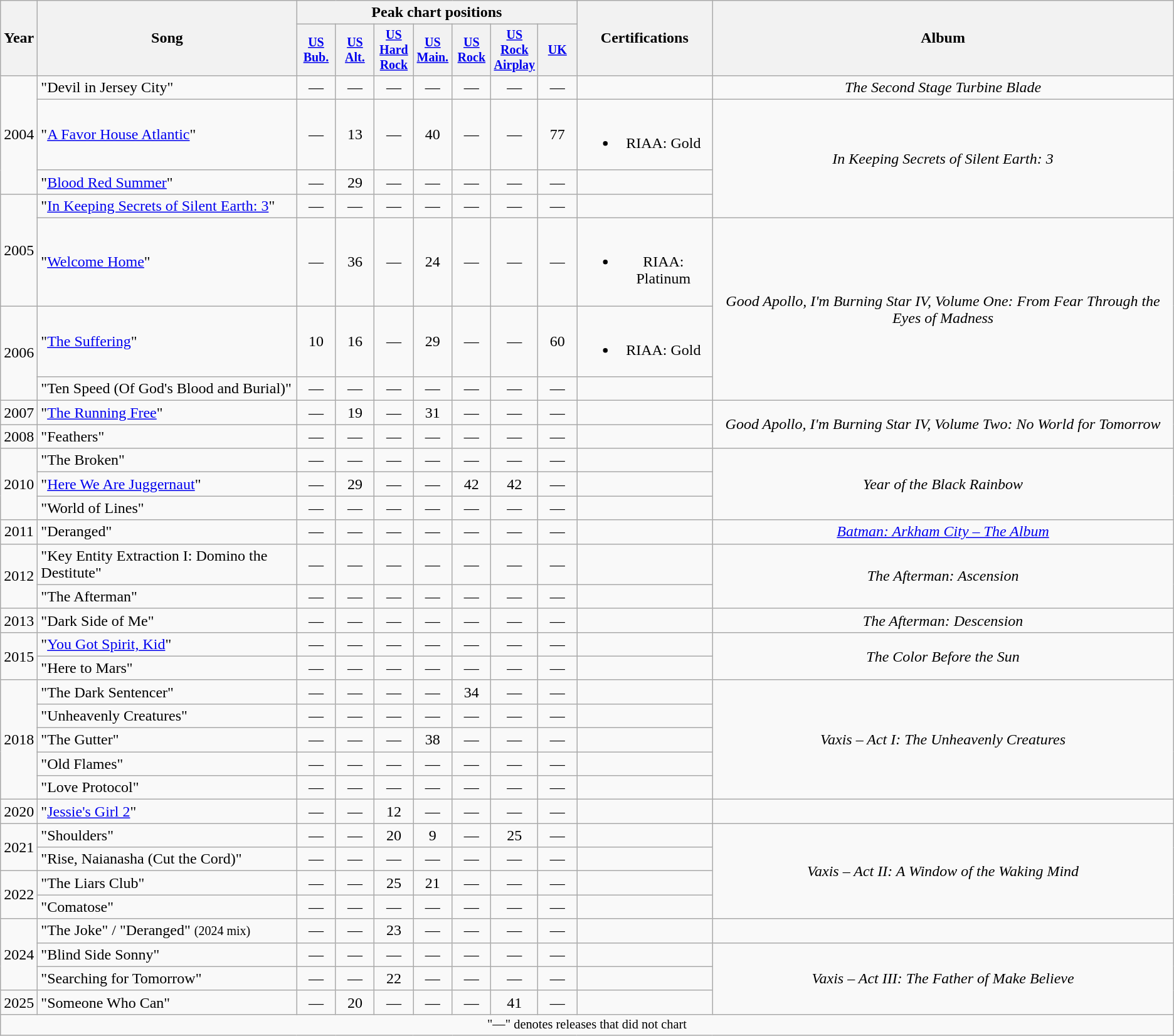<table class="wikitable" style="text-align:center;">
<tr>
<th rowspan="2">Year</th>
<th rowspan="2">Song</th>
<th colspan="7">Peak chart positions</th>
<th rowspan="2">Certifications</th>
<th rowspan="2">Album</th>
</tr>
<tr style="font-size:smaller;">
<th width="35"><a href='#'>US<br>Bub.</a><br></th>
<th width="35"><a href='#'>US<br>Alt.</a><br></th>
<th width="35"><a href='#'>US<br>Hard<br>Rock</a></th>
<th width="35"><a href='#'>US<br>Main.</a><br></th>
<th width="35"><a href='#'>US<br>Rock</a><br></th>
<th width="35"><a href='#'>US<br>Rock Airplay</a><br></th>
<th width="35"><a href='#'>UK</a><br></th>
</tr>
<tr>
<td rowspan="3">2004</td>
<td align="left">"Devil in Jersey City"</td>
<td>—</td>
<td>—</td>
<td>—</td>
<td>—</td>
<td>—</td>
<td>—</td>
<td>—</td>
<td></td>
<td><em>The Second Stage Turbine Blade</em></td>
</tr>
<tr>
<td align="left">"<a href='#'>A Favor House Atlantic</a>"</td>
<td>—</td>
<td>13</td>
<td>—</td>
<td>40</td>
<td>—</td>
<td>—</td>
<td>77</td>
<td><br><ul><li>RIAA: Gold</li></ul></td>
<td rowspan="3"><em>In Keeping Secrets of Silent Earth: 3</em></td>
</tr>
<tr>
<td align="left">"<a href='#'>Blood Red Summer</a>"</td>
<td>—</td>
<td>29</td>
<td>—</td>
<td>—</td>
<td>—</td>
<td>—</td>
<td>—</td>
<td></td>
</tr>
<tr>
<td rowspan="2">2005</td>
<td align="left">"<a href='#'>In Keeping Secrets of Silent Earth: 3</a>"</td>
<td>—</td>
<td>—</td>
<td>—</td>
<td>—</td>
<td>—</td>
<td>—</td>
<td>—</td>
<td></td>
</tr>
<tr>
<td align="left">"<a href='#'>Welcome Home</a>"</td>
<td>—</td>
<td>36</td>
<td>—</td>
<td>24</td>
<td>—</td>
<td>—</td>
<td>—</td>
<td><br><ul><li>RIAA: Platinum</li></ul></td>
<td rowspan="3"><em>Good Apollo, I'm Burning Star IV, Volume One: From Fear Through the Eyes of Madness</em></td>
</tr>
<tr>
<td rowspan="2">2006</td>
<td align="left">"<a href='#'>The Suffering</a>"</td>
<td>10</td>
<td>16</td>
<td>—</td>
<td>29</td>
<td>—</td>
<td>—</td>
<td>60</td>
<td><br><ul><li>RIAA: Gold</li></ul></td>
</tr>
<tr>
<td align="left">"Ten Speed (Of God's Blood and Burial)"</td>
<td>—</td>
<td>—</td>
<td>—</td>
<td>—</td>
<td>—</td>
<td>—</td>
<td>—</td>
<td></td>
</tr>
<tr>
<td>2007</td>
<td align="left">"<a href='#'>The Running Free</a>"</td>
<td>—</td>
<td>19</td>
<td>—</td>
<td>31</td>
<td>—</td>
<td>—</td>
<td>—</td>
<td></td>
<td rowspan="2"><em>Good Apollo, I'm Burning Star IV, Volume Two: No World for Tomorrow</em></td>
</tr>
<tr>
<td>2008</td>
<td align="left">"Feathers"</td>
<td>—</td>
<td>—</td>
<td>—</td>
<td>—</td>
<td>—</td>
<td>—</td>
<td>—</td>
<td></td>
</tr>
<tr>
<td rowspan="3">2010</td>
<td align="left">"The Broken"</td>
<td>—</td>
<td>—</td>
<td>—</td>
<td>—</td>
<td>—</td>
<td>—</td>
<td>—</td>
<td></td>
<td rowspan="3"><em>Year of the Black Rainbow</em></td>
</tr>
<tr>
<td align="left">"<a href='#'>Here We Are Juggernaut</a>"</td>
<td>—</td>
<td>29</td>
<td>—</td>
<td>—</td>
<td>42</td>
<td>42</td>
<td>—</td>
<td></td>
</tr>
<tr>
<td align="left">"World of Lines"</td>
<td>—</td>
<td>—</td>
<td>—</td>
<td>—</td>
<td>—</td>
<td>—</td>
<td>—</td>
<td></td>
</tr>
<tr>
<td>2011</td>
<td align="left">"Deranged"</td>
<td>—</td>
<td>—</td>
<td>—</td>
<td>—</td>
<td>—</td>
<td>—</td>
<td>—</td>
<td></td>
<td><em><a href='#'>Batman: Arkham City – The Album</a></em></td>
</tr>
<tr>
<td rowspan="2">2012</td>
<td align="left">"Key Entity Extraction I: Domino the Destitute"</td>
<td>—</td>
<td>—</td>
<td>—</td>
<td>—</td>
<td>—</td>
<td>—</td>
<td>—</td>
<td></td>
<td rowspan="2"><em>The Afterman: Ascension</em></td>
</tr>
<tr>
<td align="left">"The Afterman"</td>
<td>—</td>
<td>—</td>
<td>—</td>
<td>—</td>
<td>—</td>
<td>—</td>
<td>—</td>
<td></td>
</tr>
<tr>
<td>2013</td>
<td align="left">"Dark Side of Me"</td>
<td>—</td>
<td>—</td>
<td>—</td>
<td>—</td>
<td>—</td>
<td>—</td>
<td>—</td>
<td></td>
<td><em>The Afterman: Descension</em></td>
</tr>
<tr>
<td rowspan="2">2015</td>
<td align="left">"<a href='#'>You Got Spirit, Kid</a>"</td>
<td>—</td>
<td>—</td>
<td>—</td>
<td>—</td>
<td>—</td>
<td>—</td>
<td>—</td>
<td></td>
<td rowspan="2"><em>The Color Before the Sun</em></td>
</tr>
<tr>
<td align="left">"Here to Mars"</td>
<td>—</td>
<td>—</td>
<td>—</td>
<td>—</td>
<td>—</td>
<td>—</td>
<td>—</td>
<td></td>
</tr>
<tr>
<td rowspan="5">2018</td>
<td align="left">"The Dark Sentencer"</td>
<td>—</td>
<td>—</td>
<td>—</td>
<td>—</td>
<td>34</td>
<td>—</td>
<td>—</td>
<td></td>
<td rowspan="5"><em>Vaxis – Act I: The Unheavenly Creatures</em></td>
</tr>
<tr>
<td align="left">"Unheavenly Creatures"</td>
<td>—</td>
<td>—</td>
<td>—</td>
<td>—</td>
<td>—</td>
<td>—</td>
<td>—</td>
<td></td>
</tr>
<tr>
<td align="left">"The Gutter"</td>
<td>—</td>
<td>—</td>
<td>—</td>
<td>38</td>
<td>—</td>
<td>—</td>
<td>—</td>
<td></td>
</tr>
<tr>
<td align="left">"Old Flames"</td>
<td>—</td>
<td>—</td>
<td>—</td>
<td>—</td>
<td>—</td>
<td>—</td>
<td>—</td>
<td></td>
</tr>
<tr>
<td align="left">"Love Protocol"</td>
<td>—</td>
<td>—</td>
<td>—</td>
<td>—</td>
<td>—</td>
<td>—</td>
<td>—</td>
<td></td>
</tr>
<tr>
<td>2020</td>
<td align="left">"<a href='#'>Jessie's Girl 2</a>" </td>
<td>—</td>
<td>—</td>
<td>12</td>
<td>—</td>
<td>—</td>
<td>—</td>
<td>—</td>
<td></td>
<td></td>
</tr>
<tr>
<td rowspan="2">2021</td>
<td align="left">"Shoulders"</td>
<td>—</td>
<td>—</td>
<td>20</td>
<td>9</td>
<td>—</td>
<td>25</td>
<td>—</td>
<td></td>
<td rowspan="4"><em>Vaxis – Act II: A Window of the Waking Mind</em></td>
</tr>
<tr>
<td align="left">"Rise, Naianasha (Cut the Cord)"</td>
<td>—</td>
<td>—</td>
<td>—</td>
<td>—</td>
<td>—</td>
<td>—</td>
<td>—</td>
<td></td>
</tr>
<tr>
<td rowspan="2">2022</td>
<td align="left">"The Liars Club"</td>
<td>—</td>
<td>—</td>
<td>25</td>
<td>21</td>
<td>—</td>
<td>—</td>
<td>—</td>
<td></td>
</tr>
<tr>
<td align="left">"Comatose"</td>
<td>—</td>
<td>—</td>
<td>—</td>
<td>—</td>
<td>—</td>
<td>—</td>
<td>—</td>
<td></td>
</tr>
<tr>
<td rowspan="3">2024</td>
<td align="left">"The Joke" / "Deranged" <small>(2024 mix)</small></td>
<td>—</td>
<td>—</td>
<td>23</td>
<td>—</td>
<td>—</td>
<td>—</td>
<td>—</td>
<td></td>
<td></td>
</tr>
<tr>
<td align="left">"Blind Side Sonny"</td>
<td>—</td>
<td>—</td>
<td>—</td>
<td>—</td>
<td>—</td>
<td>—</td>
<td>—</td>
<td></td>
<td rowspan="3"><em>Vaxis – Act III: The Father of Make Believe</em></td>
</tr>
<tr>
<td align="left">"Searching for Tomorrow"</td>
<td>—</td>
<td>—</td>
<td>22</td>
<td>—</td>
<td>—</td>
<td>—</td>
<td>—</td>
<td></td>
</tr>
<tr>
<td>2025</td>
<td align="left">"Someone Who Can"</td>
<td>—</td>
<td>20</td>
<td>—</td>
<td>—</td>
<td>—</td>
<td>41</td>
<td>—</td>
<td></td>
</tr>
<tr>
<td colspan="14" style="font-size:85%">"—" denotes releases that did not chart</td>
</tr>
</table>
